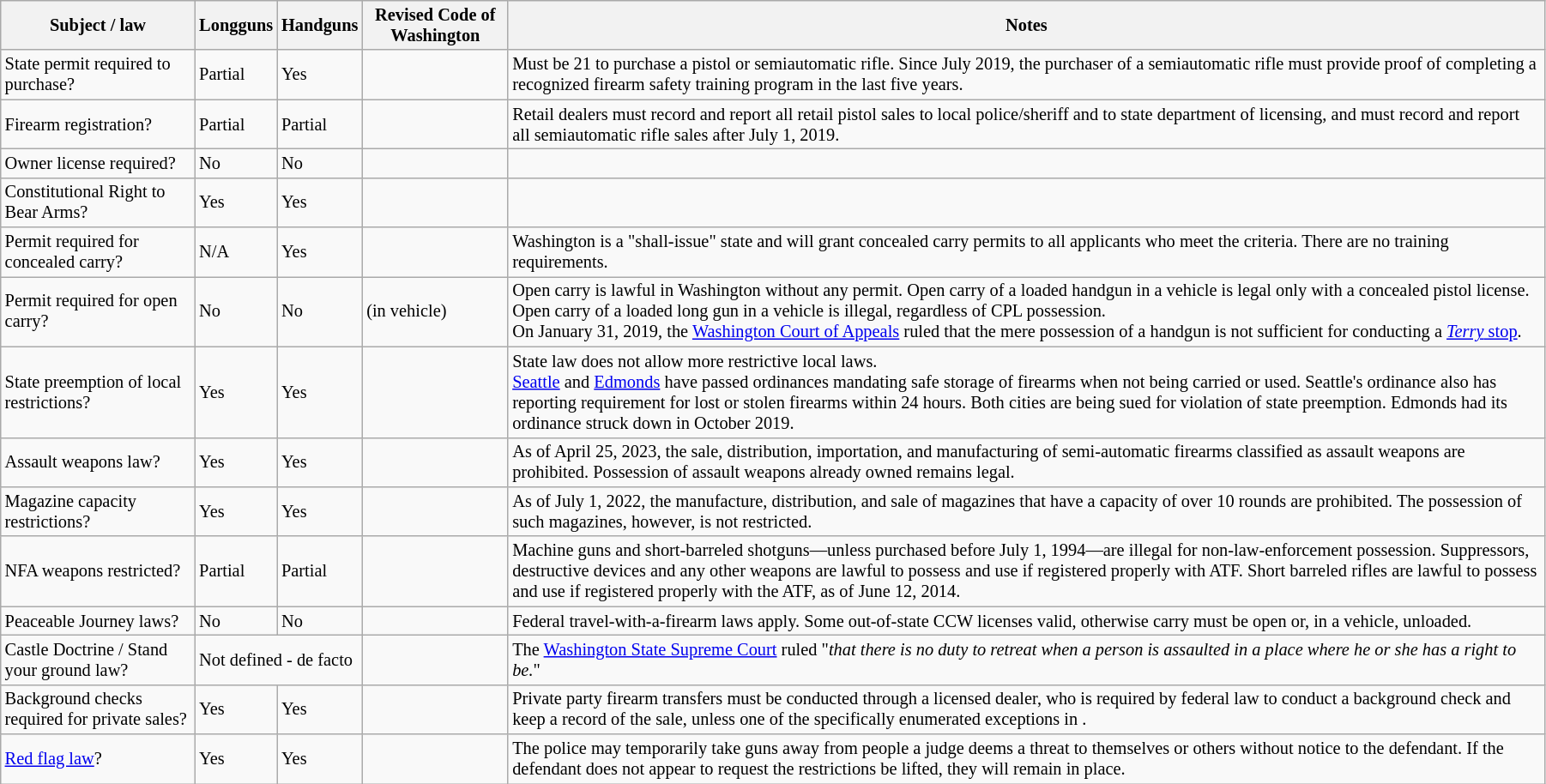<table class="wikitable"  style="font-size:85%; width:95%;">
<tr>
<th>Subject / law</th>
<th>Longguns</th>
<th>Handguns</th>
<th>Revised Code of Washington</th>
<th>Notes</th>
</tr>
<tr>
<td>State permit required to purchase?</td>
<td>Partial</td>
<td>Yes</td>
<td></td>
<td>Must be 21 to purchase a pistol or semiautomatic rifle.  Since July 2019, the purchaser of a semiautomatic rifle must provide proof of completing a recognized firearm safety training program in the last five years.</td>
</tr>
<tr>
<td>Firearm registration?</td>
<td>Partial</td>
<td>Partial</td>
<td></td>
<td>Retail dealers must record and report all retail pistol sales to local police/sheriff and to state department of licensing, and must record and report all semiautomatic rifle sales after July 1, 2019.</td>
</tr>
<tr>
<td>Owner license required?</td>
<td>No</td>
<td>No</td>
<td></td>
<td></td>
</tr>
<tr>
<td>Constitutional Right to Bear Arms?</td>
<td>Yes</td>
<td>Yes</td>
<td></td>
<td></td>
</tr>
<tr>
<td>Permit required for concealed carry?</td>
<td>N/A</td>
<td>Yes</td>
<td></td>
<td>Washington is a "shall-issue" state and will grant concealed carry permits to all applicants who meet the criteria. There are no training requirements.</td>
</tr>
<tr>
<td>Permit required for open carry?</td>
<td>No</td>
<td>No</td>
<td> (in vehicle)</td>
<td>Open carry is lawful in Washington without any permit. Open carry of a loaded handgun in a vehicle is legal only with a concealed pistol license. Open carry of a loaded long gun in a vehicle is illegal, regardless of CPL possession.<br>On January 31, 2019, the <a href='#'>Washington Court of Appeals</a> ruled that the mere possession of a handgun is not sufficient for conducting a <a href='#'><em>Terry</em> stop</a>.</td>
</tr>
<tr>
<td>State preemption of local restrictions?</td>
<td>Yes</td>
<td>Yes</td>
<td><br>
</td>
<td>State law does not allow more restrictive local laws.<br><a href='#'>Seattle</a> and <a href='#'>Edmonds</a> have passed ordinances mandating safe storage of firearms when not being carried or used. Seattle's ordinance also has reporting requirement for lost or stolen firearms within 24 hours. Both cities are being sued for violation of state preemption. Edmonds had its ordinance struck down in October 2019.</td>
</tr>
<tr>
<td>Assault weapons law?</td>
<td>Yes</td>
<td>Yes</td>
<td></td>
<td>As of April 25, 2023, the sale, distribution, importation, and manufacturing of semi-automatic firearms classified as assault weapons are prohibited. Possession of assault weapons already owned remains legal.</td>
</tr>
<tr>
<td>Magazine capacity restrictions?</td>
<td>Yes</td>
<td>Yes</td>
<td></td>
<td>As of July 1, 2022, the manufacture, distribution, and sale of magazines that have a capacity of over 10 rounds are prohibited. The possession of such magazines, however, is not restricted.</td>
</tr>
<tr>
<td>NFA weapons restricted?</td>
<td>Partial</td>
<td>Partial</td>
<td><br>


</td>
<td>Machine guns and short-barreled shotguns—unless purchased before July 1, 1994—are illegal for non-law-enforcement possession. Suppressors, destructive devices and any other weapons are lawful to possess and use if registered properly with ATF. Short barreled rifles are lawful to possess and use if registered properly with the ATF, as of June 12, 2014.</td>
</tr>
<tr>
<td>Peaceable Journey laws?</td>
<td>No</td>
<td>No</td>
<td><br>


</td>
<td>Federal travel-with-a-firearm laws apply. Some out-of-state CCW licenses valid, otherwise carry must be open or, in a vehicle, unloaded.</td>
</tr>
<tr>
<td>Castle Doctrine / Stand your ground law?</td>
<td colspan="2">Not defined - de facto</td>
<td></td>
<td>The <a href='#'>Washington State Supreme Court</a> ruled "<em>that there is no duty to retreat when a person is assaulted in a place where he or she has a right to be.</em>"</td>
</tr>
<tr>
<td>Background checks required for private sales?</td>
<td>Yes</td>
<td>Yes</td>
<td></td>
<td>Private party firearm transfers must be conducted through a licensed dealer, who is required by federal law to conduct a background check and keep a record of the sale, unless one of the specifically enumerated exceptions in .</td>
</tr>
<tr>
<td><a href='#'>Red flag law</a>?</td>
<td>Yes</td>
<td>Yes</td>
<td></td>
<td>The police may temporarily take guns away from people a judge deems a threat to themselves or others without notice to the defendant. If the defendant does not appear to request the restrictions be lifted, they will remain in place.</td>
</tr>
</table>
